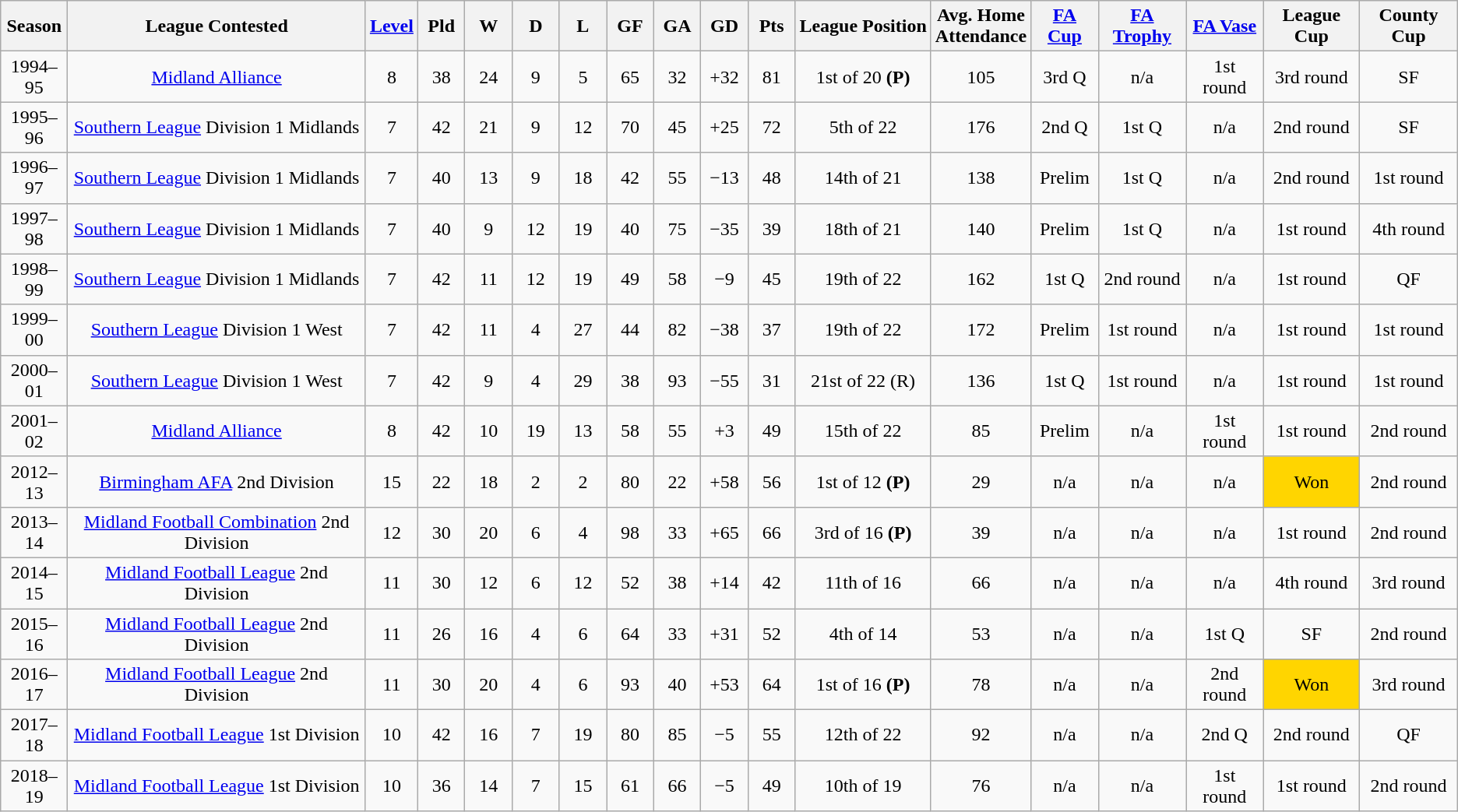<table class="wikitable" style="text-align: center;">
<tr>
<th width="50">Season<br></th>
<th style="text-align:center;">League Contested</th>
<th width="20"><a href='#'>Level</a><br></th>
<th width="33">Pld<br></th>
<th width="33">W<br></th>
<th width="33">D<br></th>
<th width="33">L<br></th>
<th width="33">GF<br></th>
<th width="33">GA<br></th>
<th width="33">GD<br></th>
<th width="33">Pts<br></th>
<th style="text-align:center;">League Position<br></th>
<th style="text-align:center;">Avg. Home<br>Attendance<br></th>
<th style="text-align:center;"><a href='#'>FA Cup</a><br></th>
<th style="text-align:center;"><a href='#'>FA Trophy</a><br></th>
<th style="text-align:center;"><a href='#'>FA Vase</a><br></th>
<th style="text-align:center;">League Cup<br></th>
<th style="text-align:center;">County Cup</th>
</tr>
<tr>
<td>1994–95</td>
<td><a href='#'>Midland Alliance</a></td>
<td>8</td>
<td>38</td>
<td>24</td>
<td>9</td>
<td>5</td>
<td>65</td>
<td>32</td>
<td>+32</td>
<td>81</td>
<td>1st of 20 <strong>(P)</strong> <br></td>
<td>105</td>
<td>3rd Q</td>
<td>n/a</td>
<td>1st round</td>
<td>3rd round</td>
<td>SF</td>
</tr>
<tr>
<td>1995–96</td>
<td><a href='#'>Southern League</a> Division 1 Midlands</td>
<td>7</td>
<td>42</td>
<td>21</td>
<td>9</td>
<td>12</td>
<td>70</td>
<td>45</td>
<td>+25</td>
<td>72</td>
<td>5th of 22</td>
<td>176</td>
<td>2nd Q</td>
<td>1st Q</td>
<td>n/a</td>
<td>2nd round</td>
<td>SF</td>
</tr>
<tr>
<td>1996–97</td>
<td><a href='#'>Southern League</a> Division 1 Midlands</td>
<td>7</td>
<td>40</td>
<td>13</td>
<td>9</td>
<td>18</td>
<td>42</td>
<td>55</td>
<td>−13</td>
<td>48</td>
<td>14th of 21</td>
<td>138</td>
<td>Prelim</td>
<td>1st Q</td>
<td>n/a</td>
<td>2nd round</td>
<td>1st round</td>
</tr>
<tr>
<td>1997–98</td>
<td><a href='#'>Southern League</a> Division 1 Midlands</td>
<td>7</td>
<td>40</td>
<td>9</td>
<td>12</td>
<td>19</td>
<td>40</td>
<td>75</td>
<td>−35</td>
<td>39</td>
<td>18th of 21</td>
<td>140</td>
<td>Prelim</td>
<td>1st Q</td>
<td>n/a</td>
<td>1st round</td>
<td>4th round</td>
</tr>
<tr>
<td>1998–99</td>
<td><a href='#'>Southern League</a> Division 1 Midlands</td>
<td>7</td>
<td>42</td>
<td>11</td>
<td>12</td>
<td>19</td>
<td>49</td>
<td>58</td>
<td>−9</td>
<td>45</td>
<td>19th of 22</td>
<td>162</td>
<td>1st Q</td>
<td>2nd round</td>
<td>n/a</td>
<td>1st round</td>
<td>QF</td>
</tr>
<tr>
<td>1999–00</td>
<td><a href='#'>Southern League</a> Division 1 West</td>
<td>7</td>
<td>42</td>
<td>11</td>
<td>4</td>
<td>27</td>
<td>44</td>
<td>82</td>
<td>−38</td>
<td>37</td>
<td>19th of 22</td>
<td>172</td>
<td>Prelim</td>
<td>1st round</td>
<td>n/a</td>
<td>1st round</td>
<td>1st round</td>
</tr>
<tr>
<td>2000–01</td>
<td><a href='#'>Southern League</a> Division 1 West</td>
<td>7</td>
<td>42</td>
<td>9</td>
<td>4</td>
<td>29</td>
<td>38</td>
<td>93</td>
<td>−55</td>
<td>31</td>
<td>21st of 22 (R)</td>
<td>136</td>
<td>1st Q</td>
<td>1st round</td>
<td>n/a</td>
<td>1st round</td>
<td>1st round</td>
</tr>
<tr>
<td>2001–02</td>
<td><a href='#'>Midland Alliance</a></td>
<td>8</td>
<td>42</td>
<td>10</td>
<td>19</td>
<td>13</td>
<td>58</td>
<td>55</td>
<td>+3</td>
<td>49</td>
<td>15th of 22</td>
<td>85</td>
<td>Prelim</td>
<td>n/a</td>
<td>1st round</td>
<td>1st round</td>
<td>2nd round</td>
</tr>
<tr>
<td>2012–13</td>
<td><a href='#'>Birmingham AFA</a> 2nd Division</td>
<td>15</td>
<td>22</td>
<td>18</td>
<td>2</td>
<td>2</td>
<td>80</td>
<td>22</td>
<td>+58</td>
<td>56</td>
<td>1st of 12 <strong>(P)</strong> <br></td>
<td>29</td>
<td>n/a</td>
<td>n/a</td>
<td>n/a</td>
<td style="background:#ffd500;">Won</td>
<td>2nd round</td>
</tr>
<tr>
<td>2013–14</td>
<td><a href='#'>Midland Football Combination</a> 2nd Division</td>
<td>12</td>
<td>30</td>
<td>20</td>
<td>6</td>
<td>4</td>
<td>98</td>
<td>33</td>
<td>+65</td>
<td>66</td>
<td>3rd of 16 <strong>(P)</strong></td>
<td>39</td>
<td>n/a</td>
<td>n/a</td>
<td>n/a</td>
<td>1st round</td>
<td>2nd round</td>
</tr>
<tr>
<td>2014–15</td>
<td><a href='#'>Midland Football League</a> 2nd Division</td>
<td>11</td>
<td>30</td>
<td>12</td>
<td>6</td>
<td>12</td>
<td>52</td>
<td>38</td>
<td>+14</td>
<td>42</td>
<td>11th of 16</td>
<td>66</td>
<td>n/a</td>
<td>n/a</td>
<td>n/a</td>
<td>4th round</td>
<td>3rd round</td>
</tr>
<tr>
<td>2015–16</td>
<td><a href='#'>Midland Football League</a> 2nd Division</td>
<td>11</td>
<td>26</td>
<td>16</td>
<td>4</td>
<td>6</td>
<td>64</td>
<td>33</td>
<td>+31</td>
<td>52</td>
<td>4th of 14</td>
<td>53</td>
<td>n/a</td>
<td>n/a</td>
<td>1st Q</td>
<td>SF</td>
<td>2nd round</td>
</tr>
<tr>
<td>2016–17</td>
<td><a href='#'>Midland Football League</a> 2nd Division</td>
<td>11</td>
<td>30</td>
<td>20</td>
<td>4</td>
<td>6</td>
<td>93</td>
<td>40</td>
<td>+53</td>
<td>64</td>
<td>1st of 16 <strong>(P)</strong></td>
<td>78</td>
<td>n/a</td>
<td>n/a</td>
<td>2nd round</td>
<td style="background:#ffd500;">Won</td>
<td>3rd round</td>
</tr>
<tr>
<td>2017–18</td>
<td><a href='#'>Midland Football League</a> 1st Division</td>
<td>10</td>
<td>42</td>
<td>16</td>
<td>7</td>
<td>19</td>
<td>80</td>
<td>85</td>
<td>−5</td>
<td>55</td>
<td>12th of 22</td>
<td>92</td>
<td>n/a</td>
<td>n/a</td>
<td>2nd Q</td>
<td>2nd round</td>
<td>QF</td>
</tr>
<tr>
<td>2018–19</td>
<td><a href='#'>Midland Football League</a> 1st Division</td>
<td>10</td>
<td>36</td>
<td>14</td>
<td>7</td>
<td>15</td>
<td>61</td>
<td>66</td>
<td>−5</td>
<td>49</td>
<td>10th of 19</td>
<td>76</td>
<td>n/a</td>
<td>n/a</td>
<td>1st round</td>
<td>1st round</td>
<td>2nd round</td>
</tr>
</table>
